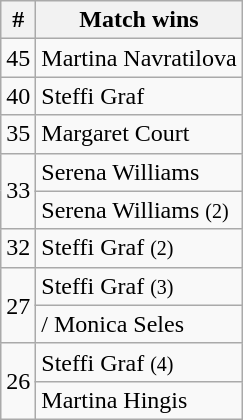<table class=wikitable style="display:inline-table;">
<tr>
<th>#</th>
<th>Match wins</th>
</tr>
<tr>
<td>45</td>
<td> Martina Navratilova</td>
</tr>
<tr>
<td>40</td>
<td> Steffi Graf</td>
</tr>
<tr>
<td>35</td>
<td> Margaret Court</td>
</tr>
<tr>
<td rowspan=2>33</td>
<td> Serena Williams</td>
</tr>
<tr>
<td> Serena Williams <small>(2)</small></td>
</tr>
<tr>
<td>32</td>
<td> Steffi Graf <small>(2)</small></td>
</tr>
<tr>
<td rowspan=2>27</td>
<td> Steffi Graf <small>(3)</small></td>
</tr>
<tr>
<td>/ Monica Seles</td>
</tr>
<tr>
<td rowspan=2>26</td>
<td> Steffi Graf <small>(4)</small></td>
</tr>
<tr>
<td> Martina Hingis</td>
</tr>
</table>
